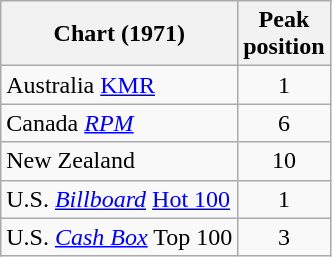<table class="wikitable sortable">
<tr>
<th align="left">Chart (1971)</th>
<th align="left">Peak<br>position</th>
</tr>
<tr>
<td align="left">Australia <a href='#'>KMR</a></td>
<td style="text-align:center;">1</td>
</tr>
<tr>
<td align="left">Canada <a href='#'><em>RPM</em></a></td>
<td style="text-align:center;">6</td>
</tr>
<tr>
<td align="left">New Zealand</td>
<td style="text-align:center;">10</td>
</tr>
<tr>
<td align="left">U.S. <em><a href='#'>Billboard</a></em> <a href='#'>Hot 100</a></td>
<td style="text-align:center;">1</td>
</tr>
<tr>
<td align="left">U.S. <em><a href='#'>Cash Box</a></em> Top 100</td>
<td style="text-align:center;">3</td>
</tr>
</table>
